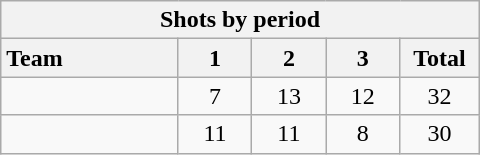<table class="wikitable" style="width:20em">
<tr>
<th colspan="6">Shots by period</th>
</tr>
<tr>
<th style="width:8em; text-align:left;">Team</th>
<th style="width:3em;">1</th>
<th style="width:3em;">2</th>
<th style="width:3em;">3</th>
<th style="width:3em;">Total</th>
</tr>
<tr style="text-align:center;">
<td style="text-align:left;"></td>
<td>7</td>
<td>13</td>
<td>12</td>
<td>32</td>
</tr>
<tr style="text-align:center;">
<td style="text-align:left;"></td>
<td>11</td>
<td>11</td>
<td>8</td>
<td>30</td>
</tr>
</table>
